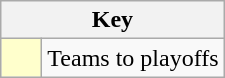<table class="wikitable" style="text-align: center;">
<tr>
<th colspan="2">Key</th>
</tr>
<tr>
<td style="background:#ffffcc; width:20px;"></td>
<td align="left">Teams to playoffs</td>
</tr>
</table>
